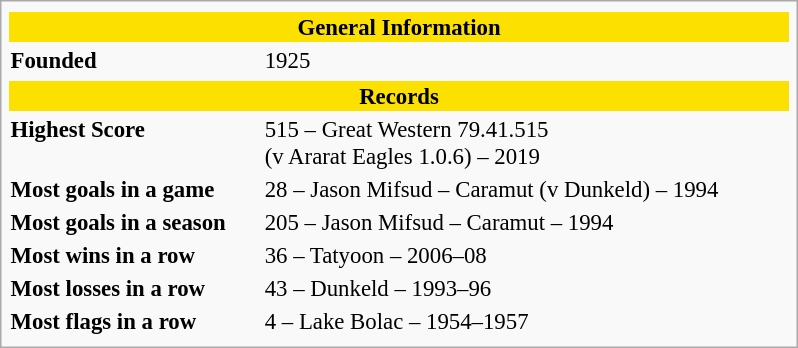<table class="infobox" style="width: 35em; font-size: 95%;">
<tr>
</tr>
<tr>
<th colspan="2" bgcolor="#fce000"><strong>General Information</strong></th>
</tr>
<tr style="vertical-align: top;">
<td><strong>Founded</strong></td>
<td>1925</td>
</tr>
<tr style="vertical-align: top;">
</tr>
<tr>
<th colspan="2" bgcolor="#fce000"><strong>Records</strong></th>
</tr>
<tr style="vertical-align: top;">
<td><strong>Highest Score</strong></td>
<td>515 – Great Western 79.41.515<br>(v Ararat Eagles 1.0.6) – 2019</td>
</tr>
<tr>
<td><strong>Most goals in a game</strong></td>
<td>28 – Jason Mifsud – Caramut (v Dunkeld) – 1994</td>
</tr>
<tr>
<td><strong>Most goals in a season</strong></td>
<td>205 – Jason Mifsud – Caramut – 1994</td>
</tr>
<tr>
<td><strong>Most wins in a row</strong></td>
<td>36 – Tatyoon – 2006–08</td>
</tr>
<tr>
<td><strong>Most losses in a row</strong></td>
<td>43 – Dunkeld – 1993–96</td>
</tr>
<tr>
<td><strong>Most flags in a row</strong></td>
<td>4 – Lake Bolac – 1954–1957</td>
</tr>
<tr style="vertical-align: top;"jnh>
</tr>
</table>
